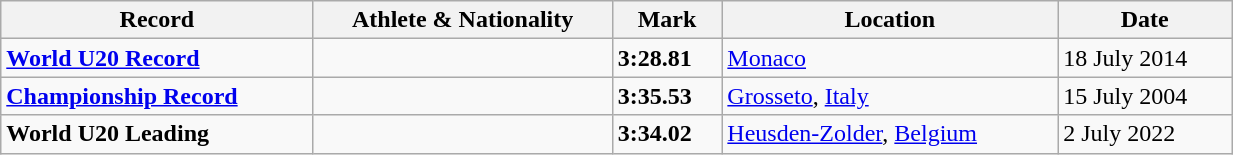<table class="wikitable" width=65%>
<tr>
<th>Record</th>
<th>Athlete & Nationality</th>
<th>Mark</th>
<th>Location</th>
<th>Date</th>
</tr>
<tr>
<td><strong><a href='#'>World U20 Record</a></strong></td>
<td></td>
<td><strong>3:28.81</strong></td>
<td><a href='#'>Monaco</a></td>
<td>18 July 2014</td>
</tr>
<tr>
<td><strong><a href='#'>Championship Record</a></strong></td>
<td></td>
<td><strong>3:35.53</strong></td>
<td><a href='#'>Grosseto</a>, <a href='#'>Italy</a></td>
<td>15 July 2004</td>
</tr>
<tr>
<td><strong>World U20 Leading</strong></td>
<td></td>
<td><strong>3:34.02</strong></td>
<td><a href='#'>Heusden-Zolder</a>, <a href='#'>Belgium</a></td>
<td>2 July 2022</td>
</tr>
</table>
